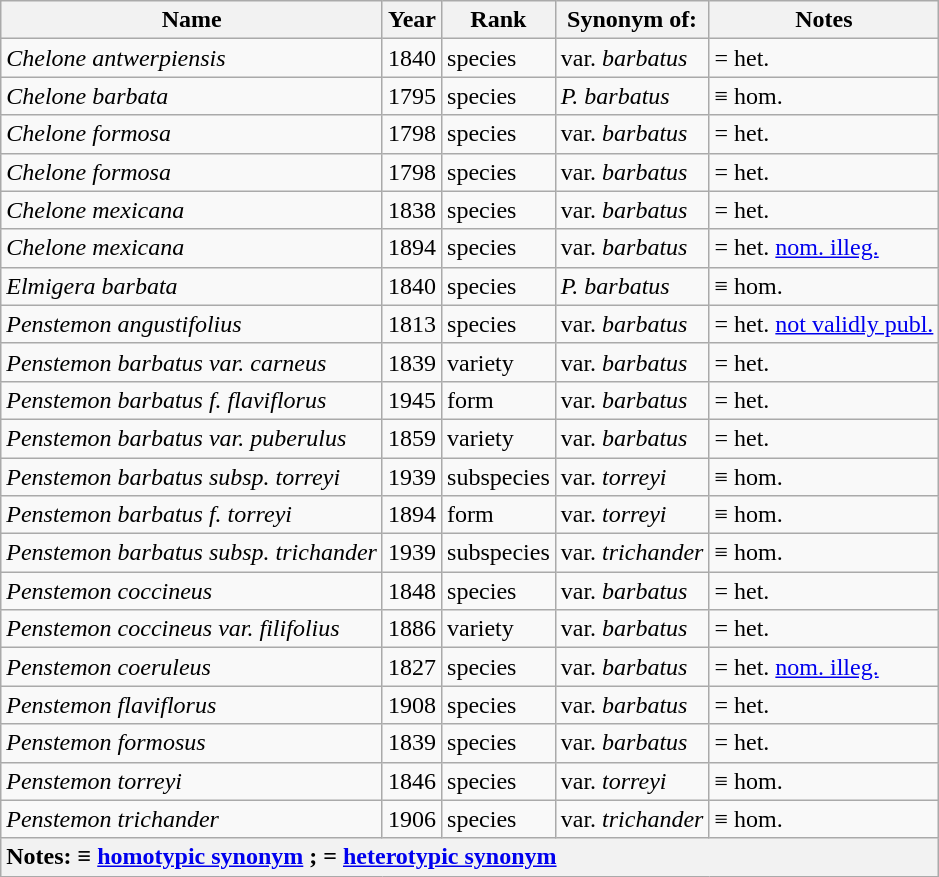<table class="wikitable sortable mw-collapsible mw-collapsed" id="Synonyms">
<tr>
<th>Name</th>
<th>Year</th>
<th>Rank</th>
<th>Synonym of:</th>
<th>Notes</th>
</tr>
<tr>
<td><em>Chelone antwerpiensis</em> </td>
<td>1840</td>
<td data-sort-value=A>species</td>
<td>var. <em>barbatus</em></td>
<td>= het.</td>
</tr>
<tr>
<td><em>Chelone barbata</em> </td>
<td>1795</td>
<td data-sort-value=A>species</td>
<td><em>P. barbatus</em></td>
<td>≡ hom.</td>
</tr>
<tr>
<td><em>Chelone formosa</em> </td>
<td>1798</td>
<td data-sort-value=A>species</td>
<td>var. <em>barbatus</em></td>
<td>= het.</td>
</tr>
<tr>
<td><em>Chelone formosa</em> </td>
<td>1798</td>
<td data-sort-value=A>species</td>
<td>var. <em>barbatus</em></td>
<td>= het.</td>
</tr>
<tr>
<td><em>Chelone mexicana</em> </td>
<td>1838</td>
<td data-sort-value=A>species</td>
<td>var. <em>barbatus</em></td>
<td>= het.</td>
</tr>
<tr>
<td><em>Chelone mexicana</em> </td>
<td>1894</td>
<td data-sort-value=A>species</td>
<td>var. <em>barbatus</em></td>
<td>= het. <a href='#'>nom. illeg.</a></td>
</tr>
<tr>
<td><em>Elmigera barbata</em> </td>
<td>1840</td>
<td data-sort-value=A>species</td>
<td><em>P. barbatus</em></td>
<td>≡ hom.</td>
</tr>
<tr>
<td><em>Penstemon angustifolius</em> </td>
<td>1813</td>
<td data-sort-value=A>species</td>
<td>var. <em>barbatus</em></td>
<td>= het. <a href='#'>not validly publ.</a></td>
</tr>
<tr>
<td><em>Penstemon barbatus var. carneus</em> </td>
<td>1839</td>
<td data-sort-value=C>variety</td>
<td>var. <em>barbatus</em></td>
<td>= het.</td>
</tr>
<tr>
<td><em>Penstemon barbatus f. flaviflorus</em> </td>
<td>1945</td>
<td data-sort-value=D>form</td>
<td>var. <em>barbatus</em></td>
<td>= het.</td>
</tr>
<tr>
<td><em>Penstemon barbatus var. puberulus</em> </td>
<td>1859</td>
<td data-sort-value=C>variety</td>
<td>var. <em>barbatus</em></td>
<td>= het.</td>
</tr>
<tr>
<td><em>Penstemon barbatus subsp. torreyi</em> </td>
<td>1939</td>
<td data-sort-value=B>subspecies</td>
<td>var. <em>torreyi</em></td>
<td>≡ hom.</td>
</tr>
<tr>
<td><em>Penstemon barbatus f. torreyi</em> </td>
<td>1894</td>
<td data-sort-value=D>form</td>
<td>var. <em>torreyi</em></td>
<td>≡ hom.</td>
</tr>
<tr>
<td><em>Penstemon barbatus subsp. trichander</em> </td>
<td>1939</td>
<td data-sort-value=B>subspecies</td>
<td>var. <em>trichander</em></td>
<td>≡ hom.</td>
</tr>
<tr>
<td><em>Penstemon coccineus</em> </td>
<td>1848</td>
<td data-sort-value=A>species</td>
<td>var. <em>barbatus</em></td>
<td>= het.</td>
</tr>
<tr>
<td><em>Penstemon coccineus var. filifolius</em> </td>
<td>1886</td>
<td data-sort-value=C>variety</td>
<td>var. <em>barbatus</em></td>
<td>= het.</td>
</tr>
<tr>
<td><em>Penstemon coeruleus</em> </td>
<td>1827</td>
<td data-sort-value=A>species</td>
<td>var. <em>barbatus</em></td>
<td>= het. <a href='#'>nom. illeg.</a></td>
</tr>
<tr>
<td><em>Penstemon flaviflorus</em> </td>
<td>1908</td>
<td data-sort-value=A>species</td>
<td>var. <em>barbatus</em></td>
<td>= het.</td>
</tr>
<tr>
<td><em>Penstemon formosus</em> </td>
<td>1839</td>
<td data-sort-value=A>species</td>
<td>var. <em>barbatus</em></td>
<td>= het.</td>
</tr>
<tr>
<td><em>Penstemon torreyi</em> </td>
<td>1846</td>
<td data-sort-value=A>species</td>
<td>var. <em>torreyi</em></td>
<td>≡ hom.</td>
</tr>
<tr>
<td><em>Penstemon trichander</em> </td>
<td>1906</td>
<td data-sort-value=A>species</td>
<td>var. <em>trichander</em></td>
<td>≡ hom.</td>
</tr>
<tr>
<th colspan=5 style="text-align: left;">Notes: ≡ <a href='#'>homotypic synonym</a> ; = <a href='#'>heterotypic synonym</a></th>
</tr>
</table>
